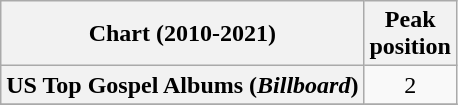<table class="wikitable sortable plainrowheaders" style="text-align:center">
<tr>
<th scope="col">Chart (2010-2021)</th>
<th scope="col">Peak<br>position</th>
</tr>
<tr>
<th scope="row">US Top Gospel Albums (<em>Billboard</em>)</th>
<td align="center">2</td>
</tr>
<tr>
</tr>
</table>
